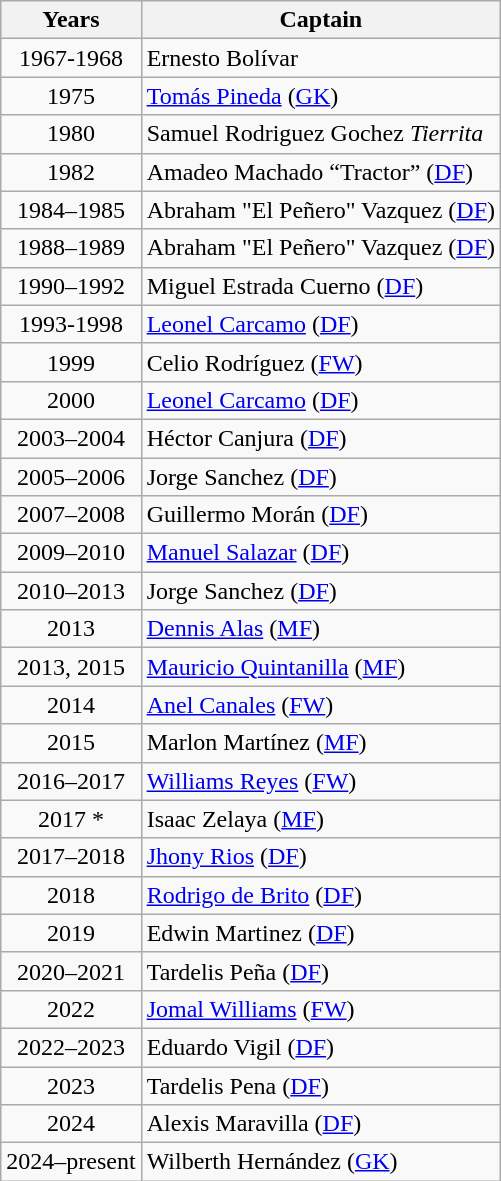<table class="wikitable">
<tr>
<th>Years</th>
<th>Captain</th>
</tr>
<tr>
<td align=center>1967-1968</td>
<td> Ernesto Bolívar</td>
</tr>
<tr>
<td align=center>1975</td>
<td> <a href='#'>Tomás Pineda</a> (<a href='#'>GK</a>)</td>
</tr>
<tr>
<td align=center>1980</td>
<td> Samuel Rodriguez Gochez <em>Tierrita</em></td>
</tr>
<tr>
<td align=center>1982</td>
<td> Amadeo Machado “Tractor” (<a href='#'>DF</a>)</td>
</tr>
<tr>
<td align=center>1984–1985</td>
<td> Abraham "El Peñero" Vazquez (<a href='#'>DF</a>)</td>
</tr>
<tr>
<td align=center>1988–1989</td>
<td> Abraham "El Peñero" Vazquez (<a href='#'>DF</a>)</td>
</tr>
<tr>
<td align=center>1990–1992</td>
<td> Miguel Estrada Cuerno (<a href='#'>DF</a>)</td>
</tr>
<tr>
<td align=center>1993-1998</td>
<td> <a href='#'>Leonel Carcamo</a> (<a href='#'>DF</a>)</td>
</tr>
<tr>
<td align=center>1999</td>
<td>  Celio Rodríguez (<a href='#'>FW</a>)</td>
</tr>
<tr>
<td align=center>2000</td>
<td> <a href='#'>Leonel Carcamo</a> (<a href='#'>DF</a>)</td>
</tr>
<tr>
<td align=center>2003–2004</td>
<td> Héctor Canjura (<a href='#'>DF</a>)</td>
</tr>
<tr>
<td align=center>2005–2006</td>
<td> Jorge Sanchez (<a href='#'>DF</a>)</td>
</tr>
<tr>
<td align=center>2007–2008</td>
<td> Guillermo Morán (<a href='#'>DF</a>)</td>
</tr>
<tr>
<td align=center>2009–2010</td>
<td> <a href='#'>Manuel Salazar</a> (<a href='#'>DF</a>)</td>
</tr>
<tr>
<td align=center>2010–2013</td>
<td> Jorge Sanchez (<a href='#'>DF</a>)</td>
</tr>
<tr>
<td align=center>2013</td>
<td> <a href='#'>Dennis Alas</a> (<a href='#'>MF</a>)</td>
</tr>
<tr>
<td align=center>2013, 2015</td>
<td> <a href='#'>Mauricio Quintanilla</a> (<a href='#'>MF</a>)</td>
</tr>
<tr>
<td align=center>2014</td>
<td> <a href='#'>Anel Canales</a> (<a href='#'>FW</a>)</td>
</tr>
<tr>
<td align=center>2015</td>
<td> Marlon Martínez (<a href='#'>MF</a>)</td>
</tr>
<tr>
<td align=center>2016–2017</td>
<td>  <a href='#'>Williams Reyes</a> (<a href='#'>FW</a>)</td>
</tr>
<tr>
<td align=center>2017 *</td>
<td> Isaac Zelaya (<a href='#'>MF</a>)</td>
</tr>
<tr>
<td align=center>2017–2018</td>
<td> <a href='#'>Jhony Rios</a> (<a href='#'>DF</a>)</td>
</tr>
<tr>
<td align=center>2018</td>
<td> <a href='#'>Rodrigo de Brito</a> (<a href='#'>DF</a>)</td>
</tr>
<tr>
<td align=center>2019</td>
<td> Edwin Martinez (<a href='#'>DF</a>)</td>
</tr>
<tr>
<td align=center>2020–2021</td>
<td> Tardelis Peña (<a href='#'>DF</a>)</td>
</tr>
<tr>
<td align=center>2022</td>
<td> <a href='#'>Jomal Williams</a> (<a href='#'>FW</a>)</td>
</tr>
<tr>
<td align=center>2022–2023</td>
<td> Eduardo Vigil (<a href='#'>DF</a>)</td>
</tr>
<tr>
<td align=center>2023</td>
<td> Tardelis Pena (<a href='#'>DF</a>)</td>
</tr>
<tr>
<td align=center>2024</td>
<td> Alexis Maravilla (<a href='#'>DF</a>)</td>
</tr>
<tr>
<td align=center>2024–present</td>
<td> Wilberth Hernández (<a href='#'>GK</a>)</td>
</tr>
</table>
